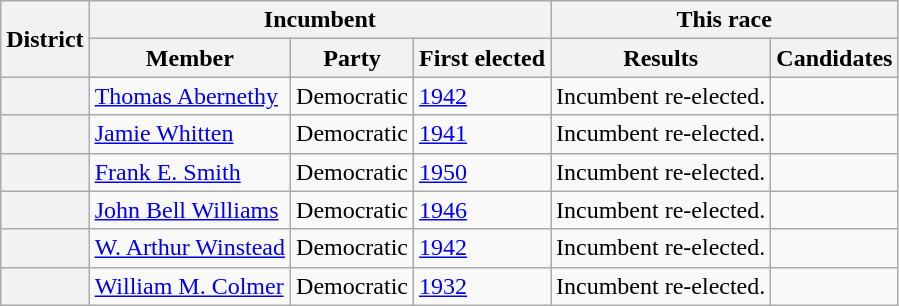<table class=wikitable>
<tr>
<th rowspan=2>District</th>
<th colspan=3>Incumbent</th>
<th colspan=2>This race</th>
</tr>
<tr>
<th>Member</th>
<th>Party</th>
<th>First elected</th>
<th>Results</th>
<th>Candidates</th>
</tr>
<tr>
<th></th>
<td><a href='#'>Thomas Abernethy</a></td>
<td>Democratic</td>
<td><a href='#'>1942</a></td>
<td>Incumbent re-elected.</td>
<td nowrap></td>
</tr>
<tr>
<th></th>
<td><a href='#'>Jamie Whitten</a></td>
<td>Democratic</td>
<td><a href='#'>1941 </a></td>
<td>Incumbent re-elected.</td>
<td nowrap></td>
</tr>
<tr>
<th></th>
<td><a href='#'>Frank E. Smith</a></td>
<td>Democratic</td>
<td><a href='#'>1950</a></td>
<td>Incumbent re-elected.</td>
<td nowrap></td>
</tr>
<tr>
<th></th>
<td><a href='#'>John Bell Williams</a></td>
<td>Democratic</td>
<td><a href='#'>1946</a></td>
<td>Incumbent re-elected.</td>
<td nowrap></td>
</tr>
<tr>
<th></th>
<td><a href='#'>W. Arthur Winstead</a></td>
<td>Democratic</td>
<td><a href='#'>1942</a></td>
<td>Incumbent re-elected.</td>
<td nowrap></td>
</tr>
<tr>
<th></th>
<td><a href='#'>William M. Colmer</a></td>
<td>Democratic</td>
<td><a href='#'>1932</a></td>
<td>Incumbent re-elected.</td>
<td nowrap></td>
</tr>
</table>
